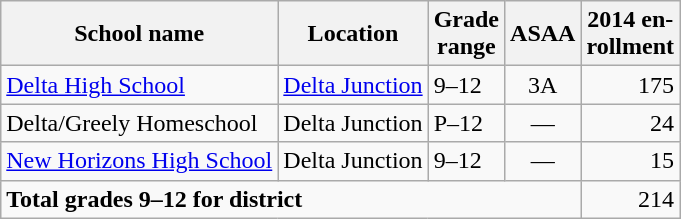<table class="wikitable">
<tr>
<th>School name</th>
<th>Location</th>
<th>Grade<br>range</th>
<th>ASAA</th>
<th>2014 en-<br>rollment</th>
</tr>
<tr>
<td><a href='#'>Delta High School</a></td>
<td><a href='#'>Delta Junction</a></td>
<td>9–12</td>
<td align="center">3A</td>
<td align="right">175</td>
</tr>
<tr>
<td>Delta/Greely Homeschool</td>
<td>Delta Junction</td>
<td>P–12</td>
<td align="center">—</td>
<td align="right">24</td>
</tr>
<tr>
<td><a href='#'>New Horizons High School</a></td>
<td>Delta Junction</td>
<td>9–12</td>
<td align="center">—</td>
<td align="right">15</td>
</tr>
<tr>
<td colspan="4"><strong>Total grades 9–12 for district</strong></td>
<td align="right">214</td>
</tr>
</table>
